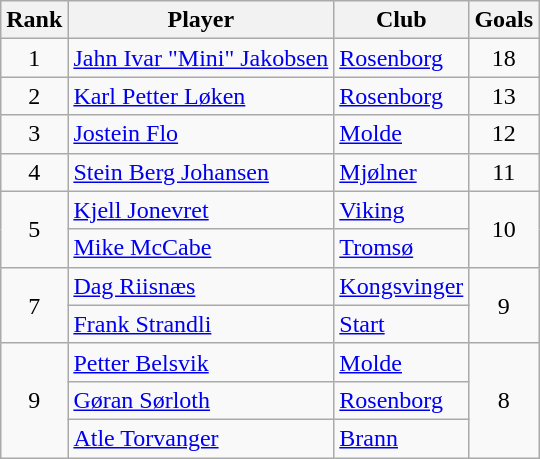<table class="wikitable" style="text-align:center">
<tr>
<th>Rank</th>
<th>Player</th>
<th>Club</th>
<th>Goals</th>
</tr>
<tr>
<td>1</td>
<td align="left"> <a href='#'>Jahn Ivar "Mini" Jakobsen</a></td>
<td align="left"><a href='#'>Rosenborg</a></td>
<td>18</td>
</tr>
<tr>
<td>2</td>
<td align="left"> <a href='#'>Karl Petter Løken</a></td>
<td align="left"><a href='#'>Rosenborg</a></td>
<td>13</td>
</tr>
<tr>
<td>3</td>
<td align="left"> <a href='#'>Jostein Flo</a></td>
<td align="left"><a href='#'>Molde</a></td>
<td>12</td>
</tr>
<tr>
<td>4</td>
<td align="left"> <a href='#'>Stein Berg Johansen</a></td>
<td align="left"><a href='#'>Mjølner</a></td>
<td>11</td>
</tr>
<tr>
<td rowspan="2">5</td>
<td align="left"> <a href='#'>Kjell Jonevret</a></td>
<td align="left"><a href='#'>Viking</a></td>
<td rowspan="2">10</td>
</tr>
<tr>
<td align="left"> <a href='#'>Mike McCabe</a></td>
<td align="left"><a href='#'>Tromsø</a></td>
</tr>
<tr>
<td rowspan="2">7</td>
<td align="left"> <a href='#'>Dag Riisnæs</a></td>
<td align="left"><a href='#'>Kongsvinger</a></td>
<td rowspan="2">9</td>
</tr>
<tr>
<td align="left"> <a href='#'>Frank Strandli</a></td>
<td align="left"><a href='#'>Start</a></td>
</tr>
<tr>
<td rowspan="3">9</td>
<td align="left"> <a href='#'>Petter Belsvik</a></td>
<td align="left"><a href='#'>Molde</a></td>
<td rowspan="3">8</td>
</tr>
<tr>
<td align="left"> <a href='#'>Gøran Sørloth</a></td>
<td align="left"><a href='#'>Rosenborg</a></td>
</tr>
<tr>
<td align="left"> <a href='#'>Atle Torvanger</a></td>
<td align="left"><a href='#'>Brann</a></td>
</tr>
</table>
